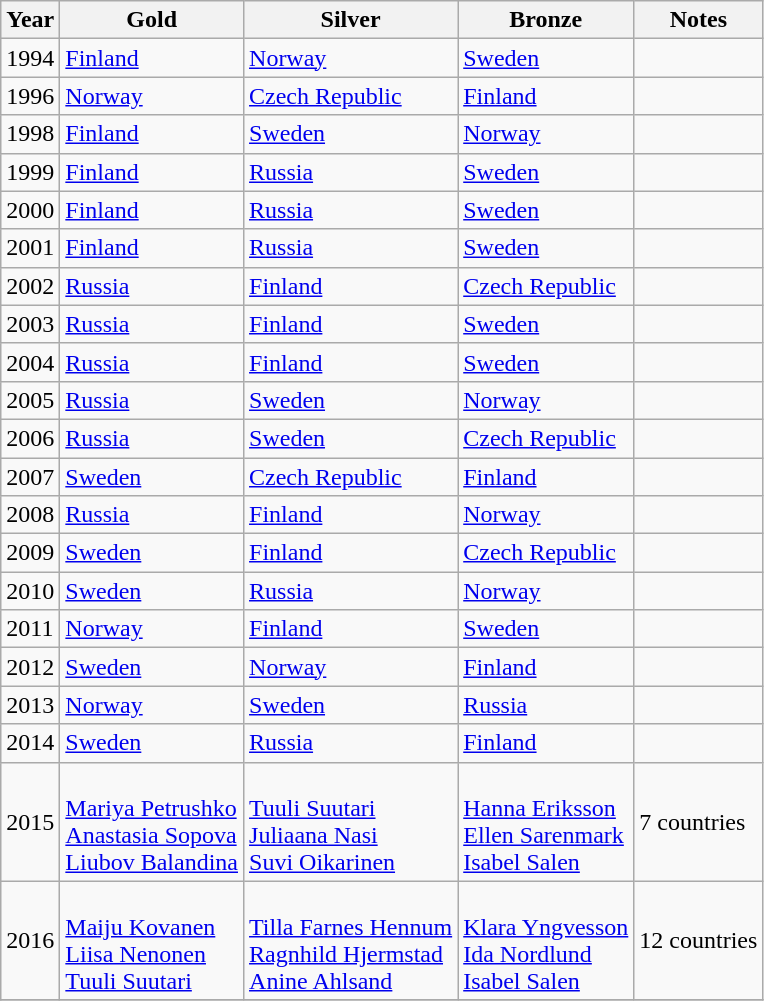<table class="wikitable">
<tr>
<th>Year</th>
<th>Gold</th>
<th>Silver</th>
<th>Bronze</th>
<th>Notes</th>
</tr>
<tr>
<td>1994</td>
<td> <a href='#'>Finland</a></td>
<td> <a href='#'>Norway</a></td>
<td> <a href='#'>Sweden</a></td>
<td></td>
</tr>
<tr>
<td>1996</td>
<td> <a href='#'>Norway</a></td>
<td> <a href='#'>Czech Republic</a></td>
<td> <a href='#'>Finland</a></td>
<td></td>
</tr>
<tr>
<td>1998</td>
<td> <a href='#'>Finland</a></td>
<td> <a href='#'>Sweden</a></td>
<td> <a href='#'>Norway</a></td>
<td></td>
</tr>
<tr>
<td>1999</td>
<td> <a href='#'>Finland</a></td>
<td> <a href='#'>Russia</a></td>
<td> <a href='#'>Sweden</a></td>
<td></td>
</tr>
<tr>
<td>2000</td>
<td> <a href='#'>Finland</a></td>
<td> <a href='#'>Russia</a></td>
<td> <a href='#'>Sweden</a></td>
<td></td>
</tr>
<tr>
<td>2001</td>
<td> <a href='#'>Finland</a></td>
<td> <a href='#'>Russia</a></td>
<td> <a href='#'>Sweden</a></td>
<td></td>
</tr>
<tr>
<td>2002</td>
<td> <a href='#'>Russia</a></td>
<td> <a href='#'>Finland</a></td>
<td> <a href='#'>Czech Republic</a></td>
<td></td>
</tr>
<tr>
<td>2003</td>
<td> <a href='#'>Russia</a></td>
<td> <a href='#'>Finland</a></td>
<td> <a href='#'>Sweden</a></td>
<td></td>
</tr>
<tr>
<td>2004</td>
<td> <a href='#'>Russia</a></td>
<td> <a href='#'>Finland</a></td>
<td> <a href='#'>Sweden</a></td>
<td></td>
</tr>
<tr>
<td>2005</td>
<td> <a href='#'>Russia</a></td>
<td> <a href='#'>Sweden</a></td>
<td> <a href='#'>Norway</a></td>
<td></td>
</tr>
<tr>
<td>2006</td>
<td> <a href='#'>Russia</a></td>
<td> <a href='#'>Sweden</a></td>
<td> <a href='#'>Czech Republic</a></td>
<td></td>
</tr>
<tr>
<td>2007</td>
<td> <a href='#'>Sweden</a></td>
<td> <a href='#'>Czech Republic</a></td>
<td> <a href='#'>Finland</a></td>
<td></td>
</tr>
<tr>
<td>2008</td>
<td> <a href='#'>Russia</a></td>
<td> <a href='#'>Finland</a></td>
<td> <a href='#'>Norway</a></td>
<td></td>
</tr>
<tr>
<td>2009</td>
<td> <a href='#'>Sweden</a></td>
<td> <a href='#'>Finland</a></td>
<td> <a href='#'>Czech Republic</a></td>
<td></td>
</tr>
<tr>
<td>2010</td>
<td> <a href='#'>Sweden</a></td>
<td> <a href='#'>Russia</a></td>
<td> <a href='#'>Norway</a></td>
<td></td>
</tr>
<tr>
<td>2011</td>
<td> <a href='#'>Norway</a></td>
<td> <a href='#'>Finland</a></td>
<td> <a href='#'>Sweden</a></td>
<td></td>
</tr>
<tr>
<td>2012</td>
<td> <a href='#'>Sweden</a></td>
<td> <a href='#'>Norway</a></td>
<td> <a href='#'>Finland</a></td>
<td></td>
</tr>
<tr>
<td>2013</td>
<td> <a href='#'>Norway</a></td>
<td> <a href='#'>Sweden</a></td>
<td> <a href='#'>Russia</a></td>
<td></td>
</tr>
<tr>
<td>2014</td>
<td> <a href='#'>Sweden</a></td>
<td> <a href='#'>Russia</a></td>
<td> <a href='#'>Finland</a></td>
<td></td>
</tr>
<tr>
<td>2015</td>
<td><br> <a href='#'>Mariya Petrushko</a><br> <a href='#'>Anastasia Sopova</a><br> <a href='#'>Liubov Balandina</a></td>
<td><br> <a href='#'>Tuuli Suutari</a><br> <a href='#'>Juliaana Nasi</a><br> <a href='#'>Suvi Oikarinen</a></td>
<td><br> <a href='#'>Hanna Eriksson</a><br> <a href='#'>Ellen Sarenmark</a><br> <a href='#'>Isabel Salen</a></td>
<td>7 countries</td>
</tr>
<tr>
<td>2016</td>
<td><br> <a href='#'>Maiju Kovanen</a><br> <a href='#'>Liisa Nenonen</a><br> <a href='#'>Tuuli Suutari</a></td>
<td><br> <a href='#'>Tilla Farnes Hennum</a><br> <a href='#'>Ragnhild Hjermstad</a><br> <a href='#'>Anine Ahlsand</a></td>
<td><br> <a href='#'>Klara Yngvesson</a><br> <a href='#'>Ida Nordlund</a><br> <a href='#'>Isabel Salen</a></td>
<td>12 countries</td>
</tr>
<tr>
</tr>
</table>
